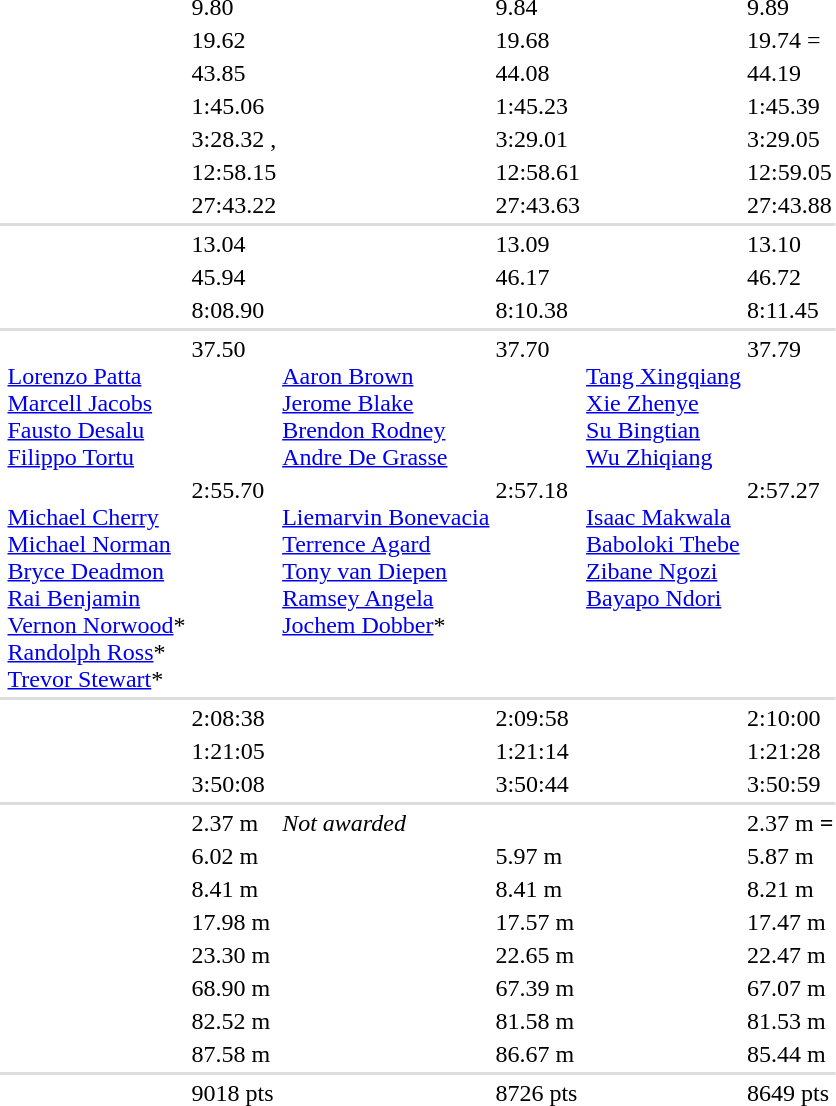<table>
<tr>
<td></td>
<td></td>
<td>9.80 <strong></strong></td>
<td></td>
<td>9.84 </td>
<td></td>
<td>9.89 </td>
</tr>
<tr>
<td></td>
<td></td>
<td>19.62 <strong></strong></td>
<td></td>
<td>19.68 </td>
<td></td>
<td>19.74 =</td>
</tr>
<tr>
<td></td>
<td></td>
<td>43.85 </td>
<td></td>
<td>44.08</td>
<td></td>
<td>44.19</td>
</tr>
<tr>
<td></td>
<td></td>
<td>1:45.06</td>
<td></td>
<td>1:45.23</td>
<td></td>
<td>1:45.39</td>
</tr>
<tr>
<td></td>
<td></td>
<td>3:28.32 , <strong></strong></td>
<td></td>
<td>3:29.01</td>
<td></td>
<td>3:29.05 </td>
</tr>
<tr>
<td></td>
<td></td>
<td>12:58.15</td>
<td></td>
<td>12:58.61</td>
<td></td>
<td>12:59.05 </td>
</tr>
<tr>
<td></td>
<td></td>
<td>27:43.22</td>
<td></td>
<td>27:43.63</td>
<td></td>
<td>27:43.88</td>
</tr>
<tr bgcolor=#DDDDDD>
<td colspan=7></td>
</tr>
<tr>
<td></td>
<td></td>
<td>13.04 </td>
<td></td>
<td>13.09</td>
<td></td>
<td>13.10</td>
</tr>
<tr>
<td></td>
<td></td>
<td>45.94 <strong></strong></td>
<td></td>
<td>46.17 <strong></strong></td>
<td></td>
<td>46.72 <strong></strong></td>
</tr>
<tr>
<td></td>
<td></td>
<td>8:08.90</td>
<td></td>
<td>8:10.38</td>
<td></td>
<td>8:11.45</td>
</tr>
<tr bgcolor=#DDDDDD>
<td colspan=7></td>
</tr>
<tr valign="top">
<td> </td>
<td><br><a href='#'>Lorenzo Patta</a><br><a href='#'>Marcell Jacobs</a><br><a href='#'>Fausto Desalu</a><br><a href='#'>Filippo Tortu</a></td>
<td>37.50 <strong></strong></td>
<td><br><a href='#'>Aaron Brown</a><br><a href='#'>Jerome Blake</a><br><a href='#'>Brendon Rodney</a><br><a href='#'>Andre De Grasse</a></td>
<td>37.70 <strong></strong></td>
<td><br><a href='#'>Tang Xingqiang</a><br><a href='#'>Xie Zhenye</a><br><a href='#'>Su Bingtian</a><br><a href='#'>Wu Zhiqiang</a></td>
<td>37.79  <strong></strong></td>
</tr>
<tr valign="top">
<td></td>
<td><br><a href='#'>Michael Cherry</a><br><a href='#'>Michael Norman</a><br><a href='#'>Bryce Deadmon</a><br><a href='#'>Rai Benjamin</a><br><a href='#'>Vernon Norwood</a>*<br><a href='#'>Randolph Ross</a>*<br><a href='#'>Trevor Stewart</a>*</td>
<td>2:55.70 </td>
<td><br><a href='#'>Liemarvin Bonevacia</a><br><a href='#'>Terrence Agard</a><br><a href='#'>Tony van Diepen</a><br><a href='#'>Ramsey Angela</a><br><a href='#'>Jochem Dobber</a>*</td>
<td>2:57.18 <strong></strong></td>
<td><br><a href='#'>Isaac Makwala</a><br><a href='#'>Baboloki Thebe</a><br><a href='#'>Zibane Ngozi</a><br><a href='#'>Bayapo Ndori</a></td>
<td>2:57.27 <strong></strong></td>
</tr>
<tr bgcolor=#DDDDDD>
<td colspan=7></td>
</tr>
<tr>
<td></td>
<td></td>
<td>2:08:38</td>
<td></td>
<td>2:09:58</td>
<td></td>
<td>2:10:00</td>
</tr>
<tr>
<td></td>
<td></td>
<td>1:21:05</td>
<td></td>
<td>1:21:14</td>
<td></td>
<td>1:21:28</td>
</tr>
<tr>
<td></td>
<td></td>
<td>3:50:08</td>
<td></td>
<td>3:50:44</td>
<td></td>
<td>3:50:59 </td>
</tr>
<tr bgcolor=#DDDDDD>
<td colspan=7></td>
</tr>
<tr>
<td rowspan=2></td>
<td></td>
<td rowspan=2>2.37 m </td>
<td colspan=2 rowspan=2><em>Not awarded</em></td>
<td rowspan=2></td>
<td rowspan=2>2.37 m <strong>=</strong></td>
</tr>
<tr>
<td></td>
</tr>
<tr>
<td></td>
<td></td>
<td>6.02 m</td>
<td></td>
<td>5.97 m </td>
<td></td>
<td>5.87 m </td>
</tr>
<tr>
<td></td>
<td></td>
<td>8.41 m</td>
<td></td>
<td>8.41 m</td>
<td></td>
<td>8.21 m</td>
</tr>
<tr>
<td></td>
<td></td>
<td>17.98 m <strong></strong></td>
<td></td>
<td>17.57 m </td>
<td></td>
<td>17.47 m</td>
</tr>
<tr>
<td></td>
<td></td>
<td>23.30 m <strong></strong></td>
<td></td>
<td>22.65 m</td>
<td></td>
<td>22.47 m  </td>
</tr>
<tr>
<td></td>
<td></td>
<td>68.90 m</td>
<td></td>
<td>67.39 m</td>
<td></td>
<td>67.07 m</td>
</tr>
<tr>
<td></td>
<td></td>
<td>82.52 m </td>
<td></td>
<td>81.58 m <strong></strong></td>
<td></td>
<td>81.53 m</td>
</tr>
<tr>
<td></td>
<td></td>
<td>87.58 m</td>
<td></td>
<td>86.67 m </td>
<td></td>
<td>85.44 m </td>
</tr>
<tr bgcolor=#DDDDDD>
<td colspan=7></td>
</tr>
<tr>
<td></td>
<td></td>
<td>9018 pts <strong></strong> <strong></strong></td>
<td></td>
<td>8726 pts </td>
<td></td>
<td>8649 pts <strong></strong></td>
</tr>
</table>
